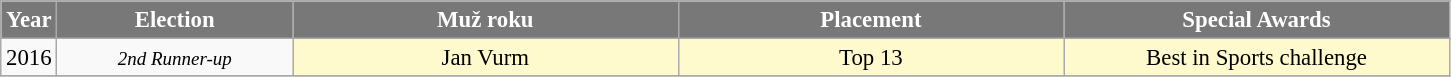<table class="wikitable sortable" style="font-size: 95%; text-align:center">
<tr>
<th width="30" style="background-color:#787878;color:#FFFFFF;">Year</th>
<th width="150" style="background-color:#787878;color:#FFFFFF;">Election</th>
<th width="250" style="background-color:#787878;color:#FFFFFF;">Muž roku</th>
<th width="250" style="background-color:#787878;color:#FFFFFF;">Placement</th>
<th width="250" style="background-color:#787878;color:#FFFFFF;">Special Awards</th>
</tr>
<tr>
<td>2016</td>
<td><small><em>2nd Runner-up</em></small></td>
<td style="background:#FFFACD;">Jan Vurm</td>
<td style="background:#FFFACD;">Top 13</td>
<td style="background:#FFFACD;">Best in Sports challenge</td>
</tr>
<tr>
</tr>
</table>
